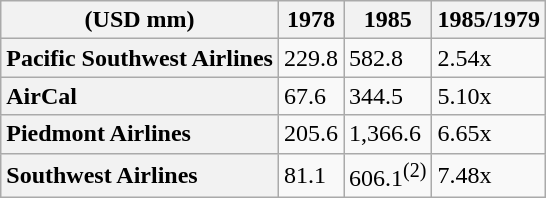<table class="wikitable plain-row-headers defaultright">
<tr>
<th>(USD mm)</th>
<th>1978</th>
<th>1985</th>
<th>1985/1979</th>
</tr>
<tr>
<th scope="row" style=text-align:left>Pacific Southwest Airlines</th>
<td>229.8</td>
<td>582.8</td>
<td>2.54x</td>
</tr>
<tr>
<th scope="row" style=text-align:left>AirCal</th>
<td>67.6</td>
<td>344.5</td>
<td>5.10x</td>
</tr>
<tr>
<th scope="row" style=text-align:left>Piedmont Airlines</th>
<td>205.6</td>
<td>1,366.6</td>
<td>6.65x</td>
</tr>
<tr>
<th scope="row" style=text-align:left>Southwest Airlines</th>
<td>81.1</td>
<td>606.1<sup>(2)</sup></td>
<td>7.48x</td>
</tr>
</table>
